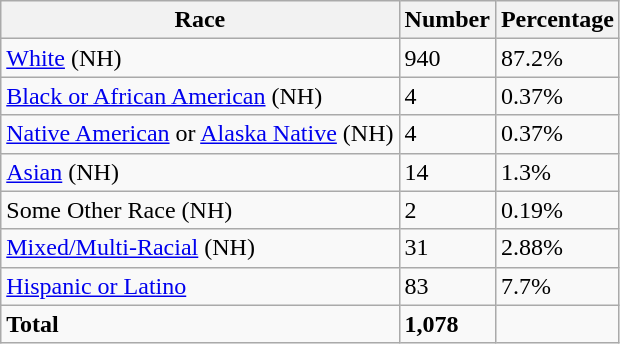<table class="wikitable">
<tr>
<th>Race</th>
<th>Number</th>
<th>Percentage</th>
</tr>
<tr>
<td><a href='#'>White</a> (NH)</td>
<td>940</td>
<td>87.2%</td>
</tr>
<tr>
<td><a href='#'>Black or African American</a> (NH)</td>
<td>4</td>
<td>0.37%</td>
</tr>
<tr>
<td><a href='#'>Native American</a> or <a href='#'>Alaska Native</a> (NH)</td>
<td>4</td>
<td>0.37%</td>
</tr>
<tr>
<td><a href='#'>Asian</a> (NH)</td>
<td>14</td>
<td>1.3%</td>
</tr>
<tr>
<td>Some Other Race (NH)</td>
<td>2</td>
<td>0.19%</td>
</tr>
<tr>
<td><a href='#'>Mixed/Multi-Racial</a> (NH)</td>
<td>31</td>
<td>2.88%</td>
</tr>
<tr>
<td><a href='#'>Hispanic or Latino</a></td>
<td>83</td>
<td>7.7%</td>
</tr>
<tr>
<td><strong>Total</strong></td>
<td><strong>1,078</strong></td>
<td></td>
</tr>
</table>
